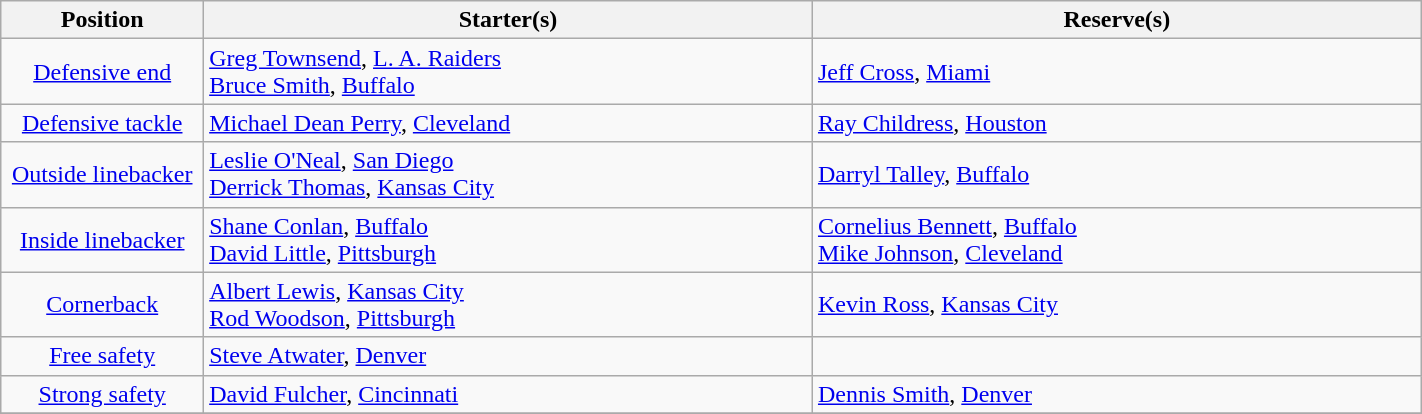<table class="wikitable" width=75%>
<tr>
<th width=10%>Position</th>
<th width=30%>Starter(s)</th>
<th width=30%>Reserve(s)</th>
</tr>
<tr>
<td align=center><a href='#'>Defensive end</a></td>
<td> <a href='#'>Greg Townsend</a>, <a href='#'>L. A. Raiders</a><br> <a href='#'>Bruce Smith</a>, <a href='#'>Buffalo</a></td>
<td> <a href='#'>Jeff Cross</a>, <a href='#'>Miami</a></td>
</tr>
<tr>
<td align=center><a href='#'>Defensive tackle</a></td>
<td> <a href='#'>Michael Dean Perry</a>, <a href='#'>Cleveland</a></td>
<td> <a href='#'>Ray Childress</a>, <a href='#'>Houston</a></td>
</tr>
<tr>
<td align=center><a href='#'>Outside linebacker</a></td>
<td> <a href='#'>Leslie O'Neal</a>, <a href='#'>San Diego</a><br> <a href='#'>Derrick Thomas</a>, <a href='#'>Kansas City</a></td>
<td> <a href='#'>Darryl Talley</a>, <a href='#'>Buffalo</a></td>
</tr>
<tr>
<td align=center><a href='#'>Inside linebacker</a></td>
<td> <a href='#'>Shane Conlan</a>, <a href='#'>Buffalo</a><br> <a href='#'>David Little</a>, <a href='#'>Pittsburgh</a></td>
<td> <a href='#'>Cornelius Bennett</a>, <a href='#'>Buffalo</a><br> <a href='#'>Mike Johnson</a>, <a href='#'>Cleveland</a></td>
</tr>
<tr>
<td align=center><a href='#'>Cornerback</a></td>
<td> <a href='#'>Albert Lewis</a>, <a href='#'>Kansas City</a><br> <a href='#'>Rod Woodson</a>, <a href='#'>Pittsburgh</a></td>
<td> <a href='#'>Kevin Ross</a>, <a href='#'>Kansas City</a></td>
</tr>
<tr>
<td align=center><a href='#'>Free safety</a></td>
<td> <a href='#'>Steve Atwater</a>, <a href='#'>Denver</a></td>
<td></td>
</tr>
<tr>
<td align=center><a href='#'>Strong safety</a></td>
<td> <a href='#'>David Fulcher</a>, <a href='#'>Cincinnati</a></td>
<td> <a href='#'>Dennis Smith</a>, <a href='#'>Denver</a></td>
</tr>
<tr>
</tr>
</table>
